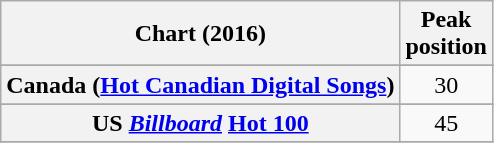<table class="wikitable sortable plainrowheaders" style="text-align:center">
<tr>
<th scope="col">Chart (2016)</th>
<th scope="col">Peak<br>position</th>
</tr>
<tr>
</tr>
<tr>
</tr>
<tr>
<th scope="row">Canada (<a href='#'>Hot Canadian Digital Songs</a>)</th>
<td>30</td>
</tr>
<tr>
</tr>
<tr>
</tr>
<tr>
</tr>
<tr>
</tr>
<tr>
</tr>
<tr>
</tr>
<tr>
</tr>
<tr>
</tr>
<tr>
</tr>
<tr>
<th scope="row">US <a href='#'><em>Billboard</em></a> <a href='#'>Hot 100</a></th>
<td>45</td>
</tr>
<tr>
</tr>
</table>
